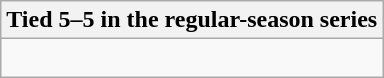<table class="wikitable collapsible collapsed">
<tr>
<th>Tied 5–5 in the regular-season series</th>
</tr>
<tr>
<td><br>








</td>
</tr>
</table>
